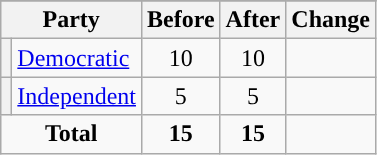<table class="wikitable" style="text-align:center;">
<tr>
</tr>
<tr>
<th colspan=2>Party</th>
<th>Before</th>
<th>After</th>
<th>Change</th>
</tr>
<tr>
<th style="background-color:"></th>
<td style="text-align:left;"><a href='#'>Democratic</a></td>
<td>10</td>
<td>10</td>
<td></td>
</tr>
<tr>
<th style="background-color:"></th>
<td style="text-align:left;"><a href='#'>Independent</a></td>
<td>5</td>
<td>5</td>
<td></td>
</tr>
<tr>
<td colspan=2><strong>Total</strong></td>
<td><strong>15</strong></td>
<td><strong>15</strong></td>
<td></td>
</tr>
</table>
